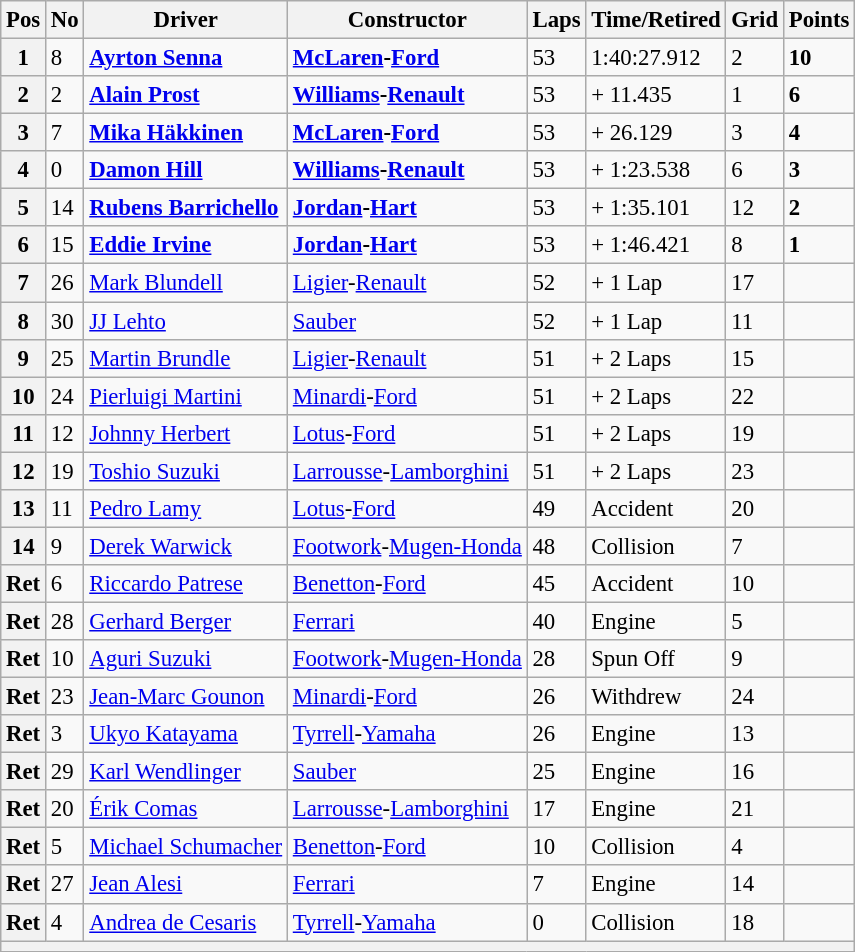<table class="wikitable" style="font-size: 95%;">
<tr>
<th>Pos</th>
<th>No</th>
<th>Driver</th>
<th>Constructor</th>
<th>Laps</th>
<th>Time/Retired</th>
<th>Grid</th>
<th>Points</th>
</tr>
<tr>
<th>1</th>
<td>8</td>
<td> <strong><a href='#'>Ayrton Senna</a></strong></td>
<td><strong><a href='#'>McLaren</a>-<a href='#'>Ford</a></strong></td>
<td>53</td>
<td>1:40:27.912</td>
<td>2</td>
<td><strong>10</strong></td>
</tr>
<tr>
<th>2</th>
<td>2</td>
<td> <strong><a href='#'>Alain Prost</a></strong></td>
<td><strong><a href='#'>Williams</a>-<a href='#'>Renault</a></strong></td>
<td>53</td>
<td>+ 11.435</td>
<td>1</td>
<td><strong>6</strong></td>
</tr>
<tr>
<th>3</th>
<td>7</td>
<td> <strong><a href='#'>Mika Häkkinen</a></strong></td>
<td><strong><a href='#'>McLaren</a>-<a href='#'>Ford</a></strong></td>
<td>53</td>
<td>+ 26.129</td>
<td>3</td>
<td><strong>4</strong></td>
</tr>
<tr>
<th>4</th>
<td>0</td>
<td> <strong><a href='#'>Damon Hill</a></strong></td>
<td><strong><a href='#'>Williams</a>-<a href='#'>Renault</a></strong></td>
<td>53</td>
<td>+ 1:23.538</td>
<td>6</td>
<td><strong>3</strong></td>
</tr>
<tr>
<th>5</th>
<td>14</td>
<td> <strong><a href='#'>Rubens Barrichello</a></strong></td>
<td><strong><a href='#'>Jordan</a>-<a href='#'>Hart</a></strong></td>
<td>53</td>
<td>+ 1:35.101</td>
<td>12</td>
<td><strong>2</strong></td>
</tr>
<tr>
<th>6</th>
<td>15</td>
<td> <strong><a href='#'>Eddie Irvine</a></strong></td>
<td><strong><a href='#'>Jordan</a>-<a href='#'>Hart</a></strong></td>
<td>53</td>
<td>+ 1:46.421</td>
<td>8</td>
<td><strong>1</strong></td>
</tr>
<tr>
<th>7</th>
<td>26</td>
<td> <a href='#'>Mark Blundell</a></td>
<td><a href='#'>Ligier</a>-<a href='#'>Renault</a></td>
<td>52</td>
<td>+ 1 Lap</td>
<td>17</td>
<td> </td>
</tr>
<tr>
<th>8</th>
<td>30</td>
<td> <a href='#'>JJ Lehto</a></td>
<td><a href='#'>Sauber</a></td>
<td>52</td>
<td>+ 1 Lap</td>
<td>11</td>
<td> </td>
</tr>
<tr>
<th>9</th>
<td>25</td>
<td> <a href='#'>Martin Brundle</a></td>
<td><a href='#'>Ligier</a>-<a href='#'>Renault</a></td>
<td>51</td>
<td>+ 2 Laps</td>
<td>15</td>
<td> </td>
</tr>
<tr>
<th>10</th>
<td>24</td>
<td> <a href='#'>Pierluigi Martini</a></td>
<td><a href='#'>Minardi</a>-<a href='#'>Ford</a></td>
<td>51</td>
<td>+ 2 Laps</td>
<td>22</td>
<td> </td>
</tr>
<tr>
<th>11</th>
<td>12</td>
<td> <a href='#'>Johnny Herbert</a></td>
<td><a href='#'>Lotus</a>-<a href='#'>Ford</a></td>
<td>51</td>
<td>+ 2 Laps</td>
<td>19</td>
<td> </td>
</tr>
<tr>
<th>12</th>
<td>19</td>
<td> <a href='#'>Toshio Suzuki</a></td>
<td><a href='#'>Larrousse</a>-<a href='#'>Lamborghini</a></td>
<td>51</td>
<td>+ 2 Laps</td>
<td>23</td>
<td> </td>
</tr>
<tr>
<th>13</th>
<td>11</td>
<td> <a href='#'>Pedro Lamy</a></td>
<td><a href='#'>Lotus</a>-<a href='#'>Ford</a></td>
<td>49</td>
<td>Accident</td>
<td>20</td>
<td> </td>
</tr>
<tr>
<th>14</th>
<td>9</td>
<td> <a href='#'>Derek Warwick</a></td>
<td><a href='#'>Footwork</a>-<a href='#'>Mugen-Honda</a></td>
<td>48</td>
<td>Collision</td>
<td>7</td>
<td> </td>
</tr>
<tr>
<th>Ret</th>
<td>6</td>
<td> <a href='#'>Riccardo Patrese</a></td>
<td><a href='#'>Benetton</a>-<a href='#'>Ford</a></td>
<td>45</td>
<td>Accident</td>
<td>10</td>
<td> </td>
</tr>
<tr>
<th>Ret</th>
<td>28</td>
<td> <a href='#'>Gerhard Berger</a></td>
<td><a href='#'>Ferrari</a></td>
<td>40</td>
<td>Engine</td>
<td>5</td>
<td> </td>
</tr>
<tr>
<th>Ret</th>
<td>10</td>
<td> <a href='#'>Aguri Suzuki</a></td>
<td><a href='#'>Footwork</a>-<a href='#'>Mugen-Honda</a></td>
<td>28</td>
<td>Spun Off</td>
<td>9</td>
<td> </td>
</tr>
<tr>
<th>Ret</th>
<td>23</td>
<td> <a href='#'>Jean-Marc Gounon</a></td>
<td><a href='#'>Minardi</a>-<a href='#'>Ford</a></td>
<td>26</td>
<td>Withdrew</td>
<td>24</td>
<td> </td>
</tr>
<tr>
<th>Ret</th>
<td>3</td>
<td> <a href='#'>Ukyo Katayama</a></td>
<td><a href='#'>Tyrrell</a>-<a href='#'>Yamaha</a></td>
<td>26</td>
<td>Engine</td>
<td>13</td>
<td> </td>
</tr>
<tr>
<th>Ret</th>
<td>29</td>
<td> <a href='#'>Karl Wendlinger</a></td>
<td><a href='#'>Sauber</a></td>
<td>25</td>
<td>Engine</td>
<td>16</td>
<td> </td>
</tr>
<tr>
<th>Ret</th>
<td>20</td>
<td> <a href='#'>Érik Comas</a></td>
<td><a href='#'>Larrousse</a>-<a href='#'>Lamborghini</a></td>
<td>17</td>
<td>Engine</td>
<td>21</td>
<td> </td>
</tr>
<tr>
<th>Ret</th>
<td>5</td>
<td> <a href='#'>Michael Schumacher</a></td>
<td><a href='#'>Benetton</a>-<a href='#'>Ford</a></td>
<td>10</td>
<td>Collision</td>
<td>4</td>
<td> </td>
</tr>
<tr>
<th>Ret</th>
<td>27</td>
<td> <a href='#'>Jean Alesi</a></td>
<td><a href='#'>Ferrari</a></td>
<td>7</td>
<td>Engine</td>
<td>14</td>
<td> </td>
</tr>
<tr>
<th>Ret</th>
<td>4</td>
<td> <a href='#'>Andrea de Cesaris</a></td>
<td><a href='#'>Tyrrell</a>-<a href='#'>Yamaha</a></td>
<td>0</td>
<td>Collision</td>
<td>18</td>
<td> </td>
</tr>
<tr>
<th colspan="8"></th>
</tr>
</table>
